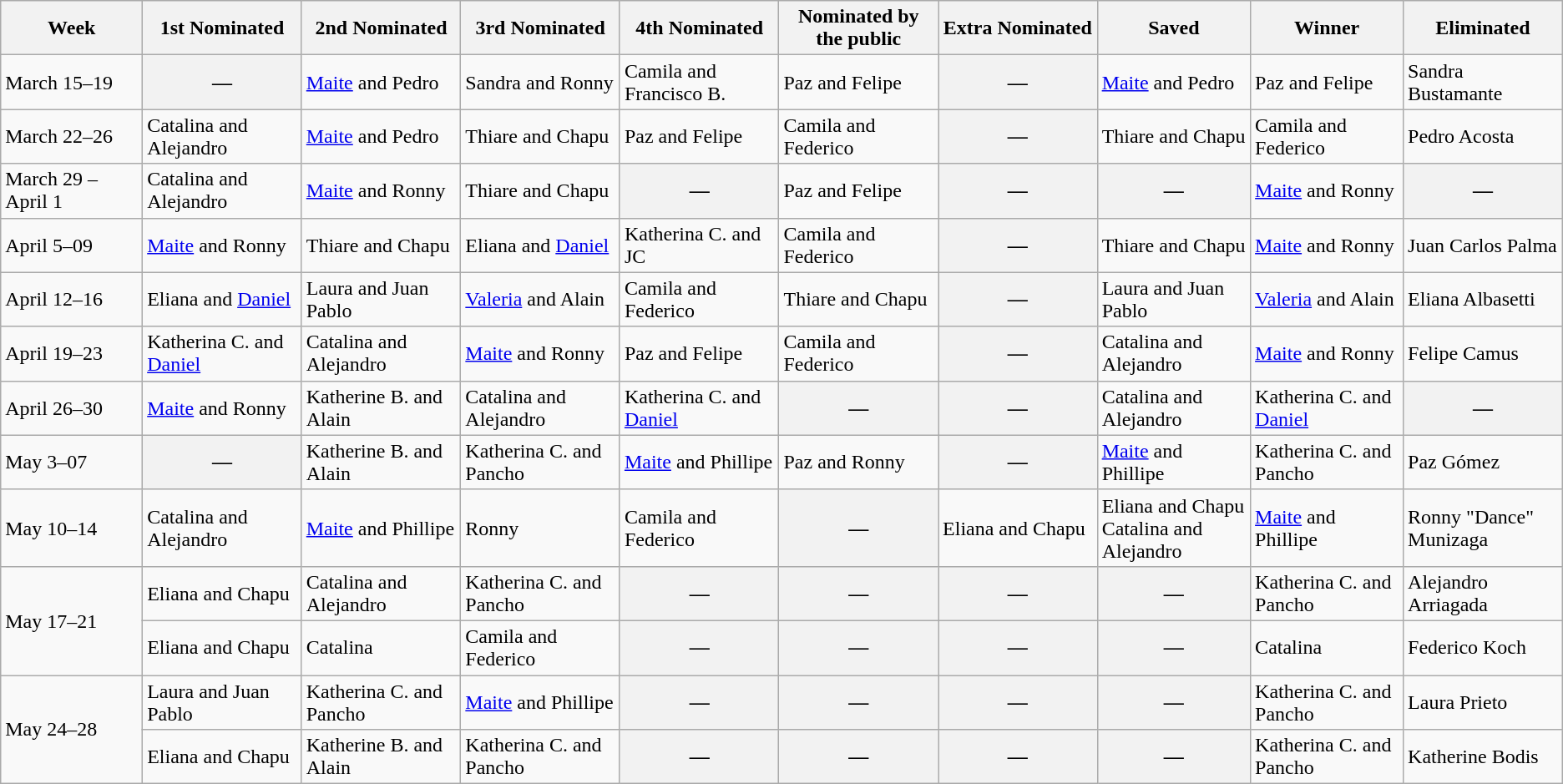<table class="wikitable">
<tr>
<th width="150"><strong>Week</strong></th>
<th width="150"><strong>1st Nominated</strong></th>
<th width="150"><strong>2nd Nominated</strong></th>
<th width="150"><strong>3rd Nominated</strong></th>
<th width="150"><strong>4th Nominated</strong></th>
<th width="150"><strong>Nominated by the public </strong></th>
<th width="150"><strong> Extra Nominated </strong></th>
<th width="150"><strong>Saved</strong></th>
<th width="150"><strong>Winner</strong></th>
<th width="150"><strong>Eliminated</strong></th>
</tr>
<tr>
<td>March 15–19</td>
<th>—</th>
<td><a href='#'>Maite</a> and Pedro</td>
<td>Sandra and Ronny</td>
<td>Camila and Francisco B.</td>
<td>Paz and Felipe</td>
<th>—</th>
<td><a href='#'>Maite</a> and Pedro</td>
<td>Paz and Felipe</td>
<td>Sandra Bustamante</td>
</tr>
<tr>
<td>March 22–26</td>
<td>Catalina and Alejandro</td>
<td><a href='#'>Maite</a> and Pedro</td>
<td>Thiare and Chapu</td>
<td>Paz and Felipe</td>
<td>Camila and Federico</td>
<th>—</th>
<td>Thiare and Chapu</td>
<td>Camila and Federico</td>
<td>Pedro Acosta</td>
</tr>
<tr>
<td>March 29 – April 1</td>
<td>Catalina and Alejandro</td>
<td><a href='#'>Maite</a> and Ronny</td>
<td>Thiare and Chapu</td>
<th>—</th>
<td>Paz and Felipe</td>
<th>—</th>
<th>—</th>
<td><a href='#'>Maite</a> and Ronny</td>
<th>—</th>
</tr>
<tr>
<td>April 5–09</td>
<td><a href='#'>Maite</a> and Ronny</td>
<td>Thiare and Chapu</td>
<td>Eliana and <a href='#'>Daniel</a></td>
<td>Katherina C. and JC</td>
<td>Camila and Federico</td>
<th>—</th>
<td>Thiare and Chapu</td>
<td><a href='#'>Maite</a> and Ronny</td>
<td>Juan Carlos Palma</td>
</tr>
<tr>
<td>April 12–16</td>
<td>Eliana and <a href='#'>Daniel</a></td>
<td>Laura and Juan Pablo</td>
<td><a href='#'>Valeria</a> and Alain</td>
<td>Camila and Federico</td>
<td>Thiare and Chapu</td>
<th>—</th>
<td>Laura and Juan Pablo</td>
<td><a href='#'>Valeria</a> and Alain</td>
<td>Eliana Albasetti</td>
</tr>
<tr>
<td>April 19–23</td>
<td>Katherina C. and <a href='#'>Daniel</a></td>
<td>Catalina and Alejandro</td>
<td><a href='#'>Maite</a> and Ronny</td>
<td>Paz and Felipe</td>
<td>Camila and Federico</td>
<th>—</th>
<td>Catalina and Alejandro</td>
<td><a href='#'>Maite</a> and Ronny</td>
<td>Felipe Camus</td>
</tr>
<tr>
<td>April 26–30</td>
<td><a href='#'>Maite</a> and Ronny</td>
<td>Katherine B. and Alain</td>
<td>Catalina and Alejandro</td>
<td>Katherina C. and <a href='#'>Daniel</a></td>
<th>—</th>
<th>—</th>
<td>Catalina and Alejandro</td>
<td>Katherina C. and <a href='#'>Daniel</a></td>
<th>—</th>
</tr>
<tr>
<td>May 3–07</td>
<th>—</th>
<td>Katherine B. and Alain</td>
<td>Katherina C. and Pancho</td>
<td><a href='#'>Maite</a> and Phillipe</td>
<td>Paz and Ronny</td>
<th>—</th>
<td><a href='#'>Maite</a> and Phillipe</td>
<td>Katherina C. and Pancho</td>
<td>Paz Gómez</td>
</tr>
<tr>
<td>May 10–14</td>
<td>Catalina and Alejandro</td>
<td><a href='#'>Maite</a> and Phillipe</td>
<td>Ronny</td>
<td>Camila and Federico</td>
<th>—</th>
<td>Eliana and Chapu</td>
<td>Eliana and Chapu <br>Catalina and Alejandro</td>
<td><a href='#'>Maite</a> and Phillipe</td>
<td>Ronny "Dance" Munizaga</td>
</tr>
<tr>
<td rowspan="2">May 17–21</td>
<td>Eliana and Chapu</td>
<td>Catalina and Alejandro</td>
<td>Katherina C. and Pancho</td>
<th>—</th>
<th>—</th>
<th>—</th>
<th>—</th>
<td>Katherina C. and Pancho</td>
<td>Alejandro Arriagada</td>
</tr>
<tr>
<td>Eliana and Chapu</td>
<td>Catalina</td>
<td>Camila and Federico</td>
<th>—</th>
<th>—</th>
<th>—</th>
<th>—</th>
<td>Catalina</td>
<td>Federico Koch</td>
</tr>
<tr>
<td rowspan="2">May 24–28</td>
<td>Laura and Juan Pablo</td>
<td>Katherina C. and Pancho</td>
<td><a href='#'>Maite</a> and Phillipe</td>
<th>—</th>
<th>—</th>
<th>—</th>
<th>—</th>
<td>Katherina C. and Pancho</td>
<td>Laura Prieto</td>
</tr>
<tr>
<td>Eliana and Chapu</td>
<td>Katherine B. and Alain</td>
<td>Katherina C. and Pancho</td>
<th>—</th>
<th>—</th>
<th>—</th>
<th>—</th>
<td>Katherina C. and Pancho</td>
<td>Katherine Bodis</td>
</tr>
</table>
